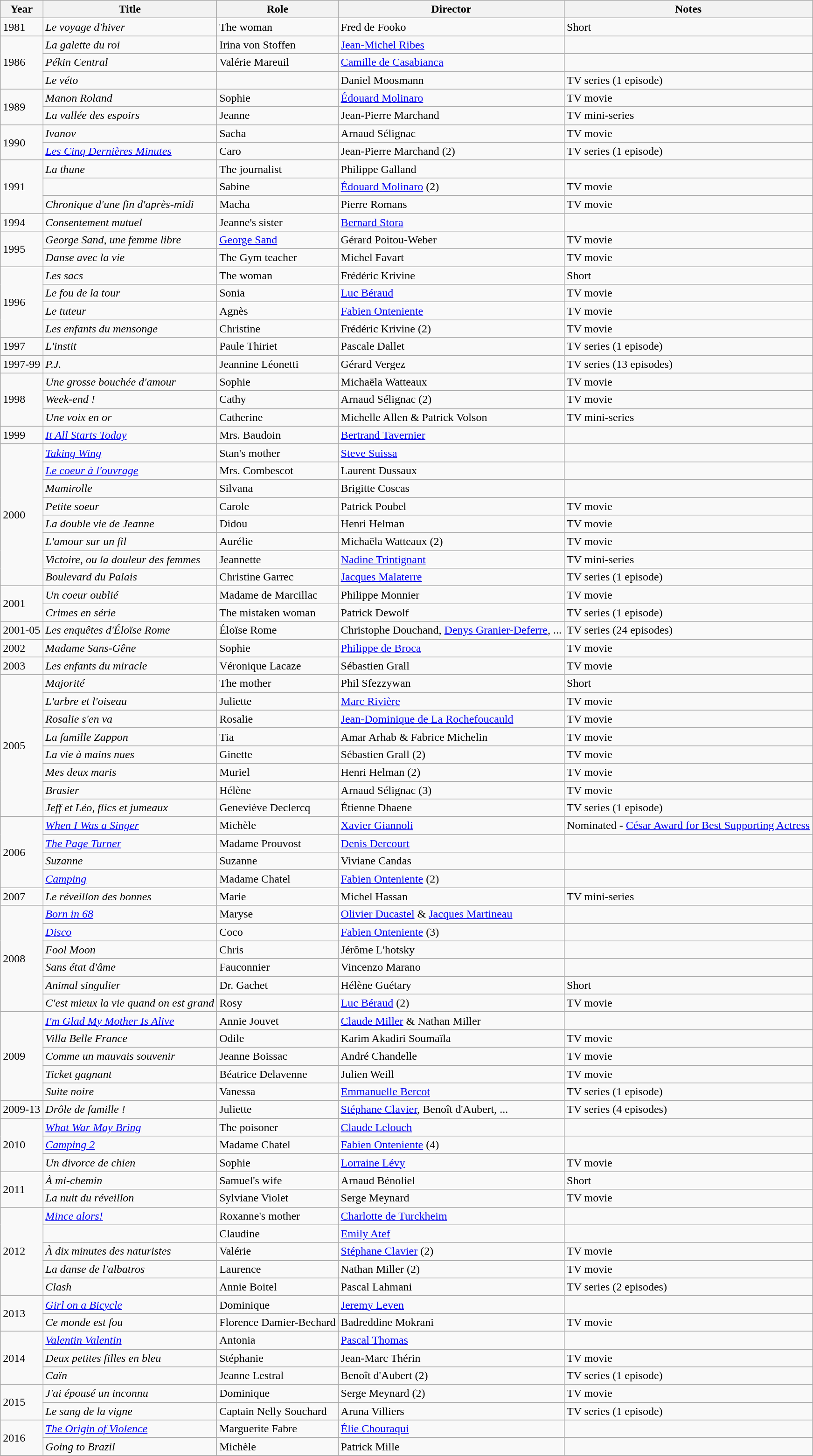<table class="wikitable">
<tr>
<th>Year</th>
<th>Title</th>
<th>Role</th>
<th>Director</th>
<th>Notes</th>
</tr>
<tr>
<td rowspan=1>1981</td>
<td><em>Le voyage d'hiver</em></td>
<td>The woman</td>
<td>Fred de Fooko</td>
<td>Short</td>
</tr>
<tr>
<td rowspan=3>1986</td>
<td><em>La galette du roi</em></td>
<td>Irina von Stoffen</td>
<td><a href='#'>Jean-Michel Ribes</a></td>
<td></td>
</tr>
<tr>
<td><em>Pékin Central</em></td>
<td>Valérie Mareuil</td>
<td><a href='#'>Camille de Casabianca</a></td>
<td></td>
</tr>
<tr>
<td><em>Le véto</em></td>
<td></td>
<td>Daniel Moosmann</td>
<td>TV series (1 episode)</td>
</tr>
<tr>
<td rowspan=2>1989</td>
<td><em>Manon Roland</em></td>
<td>Sophie</td>
<td><a href='#'>Édouard Molinaro</a></td>
<td>TV movie</td>
</tr>
<tr>
<td><em>La vallée des espoirs</em></td>
<td>Jeanne</td>
<td>Jean-Pierre Marchand</td>
<td>TV mini-series</td>
</tr>
<tr>
<td rowspan=2>1990</td>
<td><em>Ivanov</em></td>
<td>Sacha</td>
<td>Arnaud Sélignac</td>
<td>TV movie</td>
</tr>
<tr>
<td><em><a href='#'>Les Cinq Dernières Minutes</a></em></td>
<td>Caro</td>
<td>Jean-Pierre Marchand (2)</td>
<td>TV series (1 episode)</td>
</tr>
<tr>
<td rowspan=3>1991</td>
<td><em>La thune</em></td>
<td>The journalist</td>
<td>Philippe Galland</td>
<td></td>
</tr>
<tr>
<td><em></em></td>
<td>Sabine</td>
<td><a href='#'>Édouard Molinaro</a> (2)</td>
<td>TV movie</td>
</tr>
<tr>
<td><em>Chronique d'une fin d'après-midi</em></td>
<td>Macha</td>
<td>Pierre Romans</td>
<td>TV movie</td>
</tr>
<tr>
<td rowspan=1>1994</td>
<td><em>Consentement mutuel</em></td>
<td>Jeanne's sister</td>
<td><a href='#'>Bernard Stora</a></td>
<td></td>
</tr>
<tr>
<td rowspan=2>1995</td>
<td><em>George Sand, une femme libre</em></td>
<td><a href='#'>George Sand</a></td>
<td>Gérard Poitou-Weber</td>
<td>TV movie</td>
</tr>
<tr>
<td><em>Danse avec la vie</em></td>
<td>The Gym teacher</td>
<td>Michel Favart</td>
<td>TV movie</td>
</tr>
<tr>
<td rowspan=4>1996</td>
<td><em>Les sacs</em></td>
<td>The woman</td>
<td>Frédéric Krivine</td>
<td>Short</td>
</tr>
<tr>
<td><em>Le fou de la tour</em></td>
<td>Sonia</td>
<td><a href='#'>Luc Béraud</a></td>
<td>TV movie</td>
</tr>
<tr>
<td><em>Le tuteur</em></td>
<td>Agnès</td>
<td><a href='#'>Fabien Onteniente</a></td>
<td>TV movie</td>
</tr>
<tr>
<td><em>Les enfants du mensonge</em></td>
<td>Christine</td>
<td>Frédéric Krivine (2)</td>
<td>TV movie</td>
</tr>
<tr>
<td rowspan=1>1997</td>
<td><em>L'instit</em></td>
<td>Paule Thiriet</td>
<td>Pascale Dallet</td>
<td>TV series (1 episode)</td>
</tr>
<tr>
<td rowspan=1>1997-99</td>
<td><em>P.J.</em></td>
<td>Jeannine Léonetti</td>
<td>Gérard Vergez</td>
<td>TV series (13 episodes)</td>
</tr>
<tr>
<td rowspan=3>1998</td>
<td><em>Une grosse bouchée d'amour</em></td>
<td>Sophie</td>
<td>Michaëla Watteaux</td>
<td>TV movie</td>
</tr>
<tr>
<td><em>Week-end !</em></td>
<td>Cathy</td>
<td>Arnaud Sélignac (2)</td>
<td>TV movie</td>
</tr>
<tr>
<td><em>Une voix en or</em></td>
<td>Catherine</td>
<td>Michelle Allen & Patrick Volson</td>
<td>TV mini-series</td>
</tr>
<tr>
<td rowspan=1>1999</td>
<td><em><a href='#'>It All Starts Today</a></em></td>
<td>Mrs. Baudoin</td>
<td><a href='#'>Bertrand Tavernier</a></td>
<td></td>
</tr>
<tr>
<td rowspan=8>2000</td>
<td><em><a href='#'>Taking Wing</a></em></td>
<td>Stan's mother</td>
<td><a href='#'>Steve Suissa</a></td>
<td></td>
</tr>
<tr>
<td><em><a href='#'>Le coeur à l'ouvrage</a></em></td>
<td>Mrs. Combescot</td>
<td>Laurent Dussaux</td>
<td></td>
</tr>
<tr>
<td><em>Mamirolle</em></td>
<td>Silvana</td>
<td>Brigitte Coscas</td>
<td></td>
</tr>
<tr>
<td><em>Petite soeur</em></td>
<td>Carole</td>
<td>Patrick Poubel</td>
<td>TV movie</td>
</tr>
<tr>
<td><em>La double vie de Jeanne</em></td>
<td>Didou</td>
<td>Henri Helman</td>
<td>TV movie</td>
</tr>
<tr>
<td><em>L'amour sur un fil</em></td>
<td>Aurélie</td>
<td>Michaëla Watteaux (2)</td>
<td>TV movie</td>
</tr>
<tr>
<td><em>Victoire, ou la douleur des femmes</em></td>
<td>Jeannette</td>
<td><a href='#'>Nadine Trintignant</a></td>
<td>TV mini-series</td>
</tr>
<tr>
<td><em>Boulevard du Palais</em></td>
<td>Christine Garrec</td>
<td><a href='#'>Jacques Malaterre</a></td>
<td>TV series (1 episode)</td>
</tr>
<tr>
<td rowspan=2>2001</td>
<td><em>Un coeur oublié</em></td>
<td>Madame de Marcillac</td>
<td>Philippe Monnier</td>
<td>TV movie</td>
</tr>
<tr>
<td><em>Crimes en série</em></td>
<td>The mistaken woman</td>
<td>Patrick Dewolf</td>
<td>TV series (1 episode)</td>
</tr>
<tr>
<td rowspan=1>2001-05</td>
<td><em>Les enquêtes d'Éloïse Rome</em></td>
<td>Éloïse Rome</td>
<td>Christophe Douchand, <a href='#'>Denys Granier-Deferre</a>, ...</td>
<td>TV series (24 episodes)</td>
</tr>
<tr>
<td rowspan=1>2002</td>
<td><em>Madame Sans-Gêne</em></td>
<td>Sophie</td>
<td><a href='#'>Philippe de Broca</a></td>
<td>TV movie</td>
</tr>
<tr>
<td rowspan=1>2003</td>
<td><em>Les enfants du miracle</em></td>
<td>Véronique Lacaze</td>
<td>Sébastien Grall</td>
<td>TV movie</td>
</tr>
<tr>
<td rowspan=8>2005</td>
<td><em>Majorité</em></td>
<td>The mother</td>
<td>Phil Sfezzywan</td>
<td>Short</td>
</tr>
<tr>
<td><em>L'arbre et l'oiseau</em></td>
<td>Juliette</td>
<td><a href='#'>Marc Rivière</a></td>
<td>TV movie</td>
</tr>
<tr>
<td><em>Rosalie s'en va</em></td>
<td>Rosalie</td>
<td><a href='#'>Jean-Dominique de La Rochefoucauld</a></td>
<td>TV movie</td>
</tr>
<tr>
<td><em>La famille Zappon</em></td>
<td>Tia</td>
<td>Amar Arhab & Fabrice Michelin</td>
<td>TV movie</td>
</tr>
<tr>
<td><em>La vie à mains nues</em></td>
<td>Ginette</td>
<td>Sébastien Grall (2)</td>
<td>TV movie</td>
</tr>
<tr>
<td><em>Mes deux maris</em></td>
<td>Muriel</td>
<td>Henri Helman (2)</td>
<td>TV movie</td>
</tr>
<tr>
<td><em>Brasier</em></td>
<td>Hélène</td>
<td>Arnaud Sélignac (3)</td>
<td>TV movie</td>
</tr>
<tr>
<td><em>Jeff et Léo, flics et jumeaux</em></td>
<td>Geneviève Declercq</td>
<td>Étienne Dhaene</td>
<td>TV series (1 episode)</td>
</tr>
<tr>
<td rowspan=4>2006</td>
<td><em><a href='#'>When I Was a Singer</a></em></td>
<td>Michèle</td>
<td><a href='#'>Xavier Giannoli</a></td>
<td>Nominated - <a href='#'>César Award for Best Supporting Actress</a></td>
</tr>
<tr>
<td><em><a href='#'>The Page Turner</a></em></td>
<td>Madame Prouvost</td>
<td><a href='#'>Denis Dercourt</a></td>
<td></td>
</tr>
<tr>
<td><em>Suzanne</em></td>
<td>Suzanne</td>
<td>Viviane Candas</td>
<td></td>
</tr>
<tr>
<td><em><a href='#'>Camping</a></em></td>
<td>Madame Chatel</td>
<td><a href='#'>Fabien Onteniente</a> (2)</td>
<td></td>
</tr>
<tr>
<td rowspan=1>2007</td>
<td><em>Le réveillon des bonnes</em></td>
<td>Marie</td>
<td>Michel Hassan</td>
<td>TV mini-series</td>
</tr>
<tr>
<td rowspan=6>2008</td>
<td><em><a href='#'>Born in 68</a></em></td>
<td>Maryse</td>
<td><a href='#'>Olivier Ducastel</a> & <a href='#'>Jacques Martineau</a></td>
<td></td>
</tr>
<tr>
<td><em><a href='#'>Disco</a></em></td>
<td>Coco</td>
<td><a href='#'>Fabien Onteniente</a> (3)</td>
<td></td>
</tr>
<tr>
<td><em>Fool Moon</em></td>
<td>Chris</td>
<td>Jérôme L'hotsky</td>
<td></td>
</tr>
<tr>
<td><em>Sans état d'âme</em></td>
<td>Fauconnier</td>
<td>Vincenzo Marano</td>
<td></td>
</tr>
<tr>
<td><em>Animal singulier</em></td>
<td>Dr. Gachet</td>
<td>Hélène Guétary</td>
<td>Short</td>
</tr>
<tr>
<td><em>C'est mieux la vie quand on est grand</em></td>
<td>Rosy</td>
<td><a href='#'>Luc Béraud</a> (2)</td>
<td>TV movie</td>
</tr>
<tr>
<td rowspan=5>2009</td>
<td><em><a href='#'>I'm Glad My Mother Is Alive</a></em></td>
<td>Annie Jouvet</td>
<td><a href='#'>Claude Miller</a> & Nathan Miller</td>
<td></td>
</tr>
<tr>
<td><em>Villa Belle France</em></td>
<td>Odile</td>
<td>Karim Akadiri Soumaïla</td>
<td>TV movie</td>
</tr>
<tr>
<td><em>Comme un mauvais souvenir</em></td>
<td>Jeanne Boissac</td>
<td>André Chandelle</td>
<td>TV movie</td>
</tr>
<tr>
<td><em>Ticket gagnant</em></td>
<td>Béatrice Delavenne</td>
<td>Julien Weill</td>
<td>TV movie</td>
</tr>
<tr>
<td><em>Suite noire</em></td>
<td>Vanessa</td>
<td><a href='#'>Emmanuelle Bercot</a></td>
<td>TV series (1 episode)</td>
</tr>
<tr>
<td rowspan=1>2009-13</td>
<td><em>Drôle de famille !</em></td>
<td>Juliette</td>
<td><a href='#'>Stéphane Clavier</a>, Benoît d'Aubert, ...</td>
<td>TV series (4 episodes)</td>
</tr>
<tr>
<td rowspan=3>2010</td>
<td><em><a href='#'>What War May Bring</a></em></td>
<td>The poisoner</td>
<td><a href='#'>Claude Lelouch</a></td>
<td></td>
</tr>
<tr>
<td><em><a href='#'>Camping 2</a></em></td>
<td>Madame Chatel</td>
<td><a href='#'>Fabien Onteniente</a> (4)</td>
<td></td>
</tr>
<tr>
<td><em>Un divorce de chien</em></td>
<td>Sophie</td>
<td><a href='#'>Lorraine Lévy</a></td>
<td>TV movie</td>
</tr>
<tr>
<td rowspan=2>2011</td>
<td><em>À mi-chemin</em></td>
<td>Samuel's wife</td>
<td>Arnaud Bénoliel</td>
<td>Short</td>
</tr>
<tr>
<td><em>La nuit du réveillon</em></td>
<td>Sylviane Violet</td>
<td>Serge Meynard</td>
<td>TV movie</td>
</tr>
<tr>
<td rowspan=5>2012</td>
<td><em><a href='#'>Mince alors!</a></em></td>
<td>Roxanne's mother</td>
<td><a href='#'>Charlotte de Turckheim</a></td>
<td></td>
</tr>
<tr>
<td><em></em></td>
<td>Claudine</td>
<td><a href='#'>Emily Atef</a></td>
<td></td>
</tr>
<tr>
<td><em>À dix minutes des naturistes</em></td>
<td>Valérie</td>
<td><a href='#'>Stéphane Clavier</a> (2)</td>
<td>TV movie</td>
</tr>
<tr>
<td><em>La danse de l'albatros</em></td>
<td>Laurence</td>
<td>Nathan Miller (2)</td>
<td>TV movie</td>
</tr>
<tr>
<td><em>Clash</em></td>
<td>Annie Boitel</td>
<td>Pascal Lahmani</td>
<td>TV series (2 episodes)</td>
</tr>
<tr>
<td rowspan=2>2013</td>
<td><em><a href='#'>Girl on a Bicycle</a></em></td>
<td>Dominique</td>
<td><a href='#'>Jeremy Leven</a></td>
<td></td>
</tr>
<tr>
<td><em>Ce monde est fou</em></td>
<td>Florence Damier-Bechard</td>
<td>Badreddine Mokrani</td>
<td>TV movie</td>
</tr>
<tr>
<td rowspan=3>2014</td>
<td><em><a href='#'>Valentin Valentin</a></em></td>
<td>Antonia</td>
<td><a href='#'>Pascal Thomas</a></td>
<td></td>
</tr>
<tr>
<td><em>Deux petites filles en bleu</em></td>
<td>Stéphanie</td>
<td>Jean-Marc Thérin</td>
<td>TV movie</td>
</tr>
<tr>
<td><em>Caïn</em></td>
<td>Jeanne Lestral</td>
<td>Benoît d'Aubert (2)</td>
<td>TV series (1 episode)</td>
</tr>
<tr>
<td rowspan=2>2015</td>
<td><em>J'ai épousé un inconnu</em></td>
<td>Dominique</td>
<td>Serge Meynard (2)</td>
<td>TV movie</td>
</tr>
<tr>
<td><em>Le sang de la vigne</em></td>
<td>Captain Nelly Souchard</td>
<td>Aruna Villiers</td>
<td>TV series (1 episode)</td>
</tr>
<tr>
<td rowspan=2>2016</td>
<td><em><a href='#'>The Origin of Violence</a></em></td>
<td>Marguerite Fabre</td>
<td><a href='#'>Élie Chouraqui</a></td>
<td></td>
</tr>
<tr>
<td><em>Going to Brazil</em></td>
<td>Michèle</td>
<td>Patrick Mille</td>
<td></td>
</tr>
<tr>
</tr>
</table>
